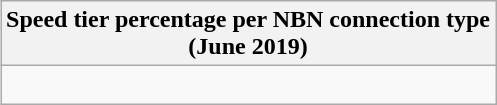<table class="wikitable" style="margin-left: auto; margin-right: auto; border: none;">
<tr>
<th colspan=99>Speed tier percentage per NBN connection type<br>(June 2019)</th>
</tr>
<tr>
<td><br></td>
</tr>
</table>
